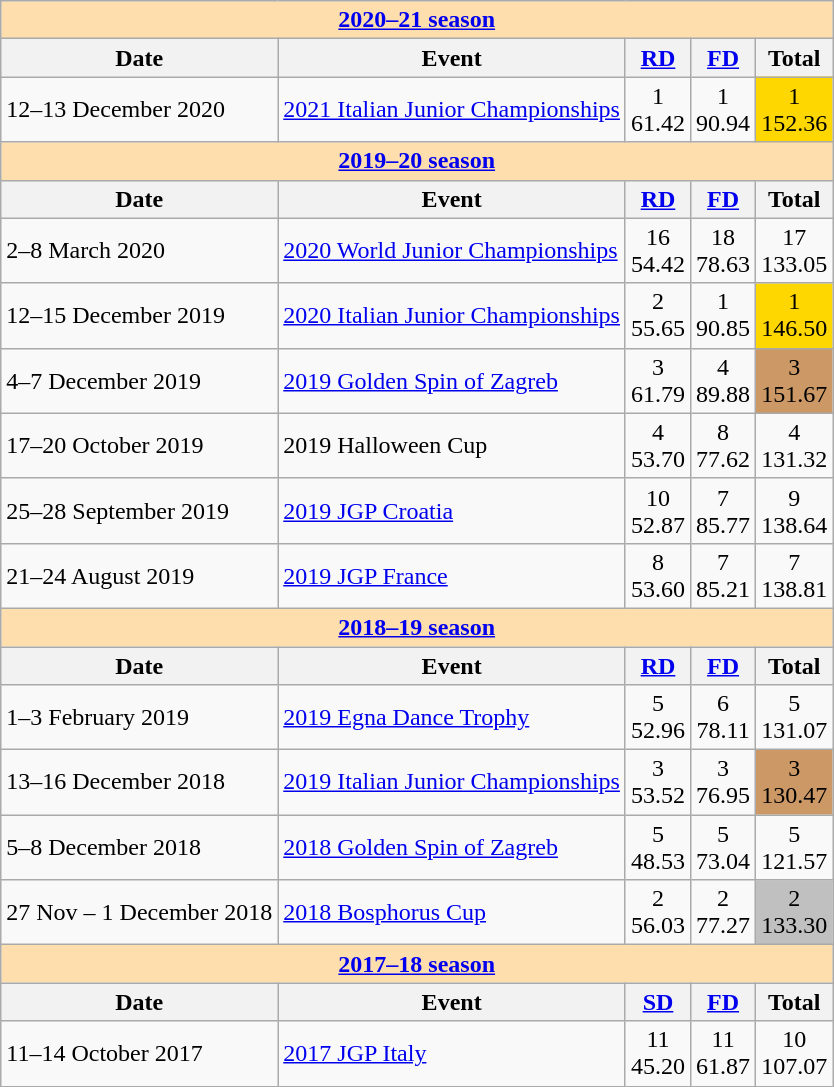<table class="wikitable">
<tr>
<th style="background-color: #ffdead;" colspan=5 align=center><a href='#'><strong>2020–21 season</strong></a></th>
</tr>
<tr>
<th>Date</th>
<th>Event</th>
<th><a href='#'>RD</a></th>
<th><a href='#'>FD</a></th>
<th>Total</th>
</tr>
<tr>
<td>12–13 December 2020</td>
<td><a href='#'>2021 Italian Junior Championships</a></td>
<td align=center>1 <br> 61.42</td>
<td align=center>1 <br> 90.94</td>
<td align=center bgcolor=gold>1 <br> 152.36</td>
</tr>
<tr>
<th style="background-color: #ffdead;" colspan=5 align=center><a href='#'><strong>2019–20 season</strong></a></th>
</tr>
<tr>
<th>Date</th>
<th>Event</th>
<th><a href='#'>RD</a></th>
<th><a href='#'>FD</a></th>
<th>Total</th>
</tr>
<tr>
<td>2–8 March 2020</td>
<td><a href='#'>2020 World Junior Championships</a></td>
<td align=center>16 <br> 54.42</td>
<td align=center>18 <br> 78.63</td>
<td align=center>17 <br> 133.05</td>
</tr>
<tr>
<td>12–15 December 2019</td>
<td><a href='#'>2020 Italian Junior Championships</a></td>
<td align=center>2 <br> 55.65</td>
<td align=center>1 <br> 90.85</td>
<td align=center bgcolor=gold>1 <br> 146.50</td>
</tr>
<tr>
<td>4–7 December 2019</td>
<td><a href='#'>2019 Golden Spin of Zagreb</a></td>
<td align=center>3 <br> 61.79</td>
<td align=center>4 <br> 89.88</td>
<td align=center bgcolor=cc9966>3 <br> 151.67</td>
</tr>
<tr>
<td>17–20 October 2019</td>
<td>2019 Halloween Cup</td>
<td align=center>4 <br> 53.70</td>
<td align=center>8 <br> 77.62</td>
<td align=center>4 <br> 131.32</td>
</tr>
<tr>
<td>25–28 September 2019</td>
<td><a href='#'>2019 JGP Croatia</a></td>
<td align=center>10 <br> 52.87</td>
<td align=center>7 <br> 85.77</td>
<td align=center>9 <br> 138.64</td>
</tr>
<tr>
<td>21–24 August 2019</td>
<td><a href='#'>2019 JGP France</a></td>
<td align=center>8 <br> 53.60</td>
<td align=center>7 <br> 85.21</td>
<td align=center>7 <br> 138.81</td>
</tr>
<tr>
<th style="background-color: #ffdead;" colspan=5 align=center><a href='#'><strong>2018–19 season</strong></a></th>
</tr>
<tr>
<th>Date</th>
<th>Event</th>
<th><a href='#'>RD</a></th>
<th><a href='#'>FD</a></th>
<th>Total</th>
</tr>
<tr>
<td>1–3 February 2019</td>
<td><a href='#'>2019 Egna Dance Trophy</a></td>
<td align=center>5 <br> 52.96</td>
<td align=center>6 <br> 78.11</td>
<td align=center>5 <br> 131.07</td>
</tr>
<tr>
<td>13–16 December 2018</td>
<td><a href='#'>2019 Italian Junior Championships</a></td>
<td align=center>3 <br> 53.52</td>
<td align=center>3 <br> 76.95</td>
<td align=center bgcolor=cc9966>3 <br> 130.47</td>
</tr>
<tr>
<td>5–8 December 2018</td>
<td><a href='#'>2018 Golden Spin of Zagreb</a></td>
<td align=center>5 <br> 48.53</td>
<td align=center>5 <br> 73.04</td>
<td align=center>5 <br> 121.57</td>
</tr>
<tr>
<td>27 Nov – 1 December 2018</td>
<td><a href='#'>2018 Bosphorus Cup</a></td>
<td align=center>2 <br> 56.03</td>
<td align=center>2 <br> 77.27</td>
<td align=center bgcolor=silver>2 <br> 133.30</td>
</tr>
<tr>
<th style="background-color: #ffdead;" colspan=5 align=center><a href='#'><strong>2017–18 season</strong></a></th>
</tr>
<tr>
<th>Date</th>
<th>Event</th>
<th><a href='#'>SD</a></th>
<th><a href='#'>FD</a></th>
<th>Total</th>
</tr>
<tr>
<td>11–14 October 2017</td>
<td><a href='#'>2017 JGP Italy</a></td>
<td align=center>11 <br> 45.20</td>
<td align=center>11 <br> 61.87</td>
<td align=center>10 <br> 107.07</td>
</tr>
</table>
